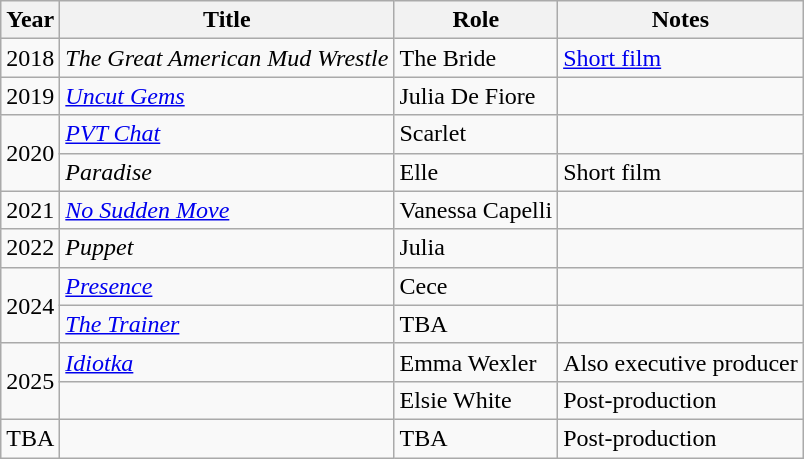<table class="wikitable sortable">
<tr>
<th>Year</th>
<th>Title</th>
<th>Role</th>
<th class="unsortable">Notes</th>
</tr>
<tr>
<td>2018</td>
<td><em>The Great American Mud Wrestle</em></td>
<td>The Bride</td>
<td><a href='#'>Short film</a></td>
</tr>
<tr>
<td>2019</td>
<td><em><a href='#'>Uncut Gems</a></em></td>
<td>Julia De Fiore</td>
<td></td>
</tr>
<tr>
<td rowspan="2">2020</td>
<td><em><a href='#'>PVT Chat</a></em></td>
<td>Scarlet</td>
<td></td>
</tr>
<tr>
<td><em>Paradise</em></td>
<td>Elle</td>
<td>Short film</td>
</tr>
<tr>
<td>2021</td>
<td><em><a href='#'>No Sudden Move</a></em></td>
<td>Vanessa Capelli</td>
<td></td>
</tr>
<tr>
<td>2022</td>
<td><em>Puppet</em></td>
<td>Julia</td>
<td></td>
</tr>
<tr>
<td rowspan="2">2024</td>
<td><em><a href='#'>Presence</a></em></td>
<td>Cece</td>
<td></td>
</tr>
<tr>
<td><em><a href='#'>The Trainer</a></em></td>
<td>TBA</td>
<td></td>
</tr>
<tr>
<td rowspan="2">2025</td>
<td><em><a href='#'>Idiotka</a></em></td>
<td>Emma Wexler</td>
<td>Also executive producer</td>
</tr>
<tr>
<td></td>
<td>Elsie White</td>
<td>Post-production</td>
</tr>
<tr>
<td rowspan=1>TBA</td>
<td></td>
<td>TBA</td>
<td>Post-production</td>
</tr>
</table>
